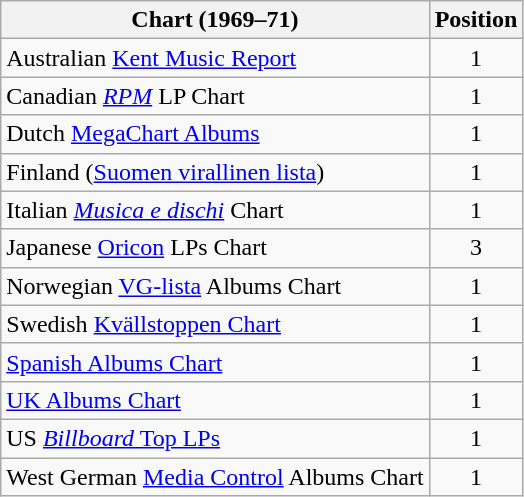<table class="wikitable sortable" style="text-align:center;">
<tr>
<th>Chart (1969–71)</th>
<th>Position</th>
</tr>
<tr>
<td align="left">Australian <a href='#'>Kent Music Report</a></td>
<td>1</td>
</tr>
<tr>
<td align="left">Canadian <em><a href='#'>RPM</a></em> LP Chart</td>
<td>1</td>
</tr>
<tr>
<td align="left">Dutch <a href='#'>MegaChart Albums</a></td>
<td>1</td>
</tr>
<tr>
<td align="left">Finland (<a href='#'>Suomen virallinen lista</a>)</td>
<td align="center">1</td>
</tr>
<tr>
<td align="left">Italian <em><a href='#'>Musica e dischi</a></em> Chart</td>
<td>1</td>
</tr>
<tr>
<td align="left">Japanese <a href='#'>Oricon</a> LPs Chart</td>
<td>3</td>
</tr>
<tr>
<td align="left">Norwegian <a href='#'>VG-lista</a> Albums Chart</td>
<td>1</td>
</tr>
<tr>
<td align="left">Swedish <a href='#'>Kvällstoppen Chart</a></td>
<td>1</td>
</tr>
<tr>
<td align="left"><a href='#'>Spanish Albums Chart</a></td>
<td>1</td>
</tr>
<tr>
<td align="left"><a href='#'>UK Albums Chart</a></td>
<td>1</td>
</tr>
<tr>
<td align="left">US <a href='#'><em>Billboard</em> Top LPs</a></td>
<td>1</td>
</tr>
<tr>
<td align="left">West German <a href='#'>Media Control</a> Albums Chart</td>
<td>1</td>
</tr>
</table>
